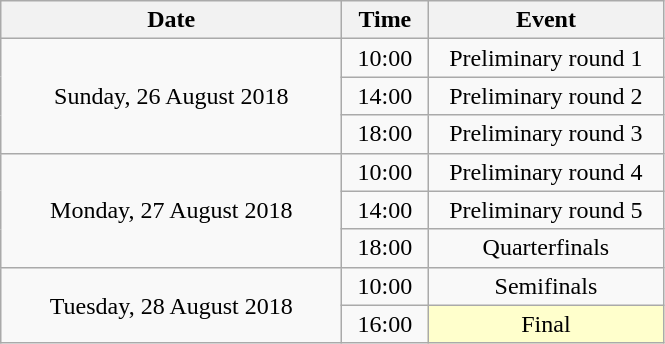<table class = "wikitable" style="text-align:center;">
<tr>
<th width=220>Date</th>
<th width=50>Time</th>
<th width=150>Event</th>
</tr>
<tr>
<td rowspan=3>Sunday, 26 August 2018</td>
<td>10:00</td>
<td>Preliminary round 1</td>
</tr>
<tr>
<td>14:00</td>
<td>Preliminary round 2</td>
</tr>
<tr>
<td>18:00</td>
<td>Preliminary round 3</td>
</tr>
<tr>
<td rowspan=3>Monday, 27 August 2018</td>
<td>10:00</td>
<td>Preliminary round 4</td>
</tr>
<tr>
<td>14:00</td>
<td>Preliminary round 5</td>
</tr>
<tr>
<td>18:00</td>
<td>Quarterfinals</td>
</tr>
<tr>
<td rowspan=2>Tuesday, 28 August 2018</td>
<td>10:00</td>
<td>Semifinals</td>
</tr>
<tr>
<td>16:00</td>
<td bgcolor=ffffcc>Final</td>
</tr>
</table>
